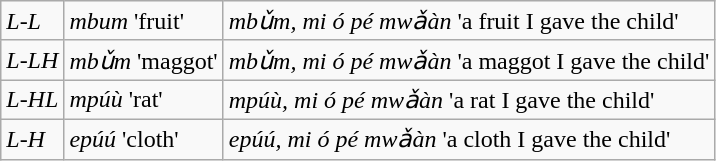<table class="wikitable">
<tr>
<td><em>L-L</em></td>
<td><em>mbum</em> 'fruit'</td>
<td><em>mbǔm, mi ó pé mwǎàn</em> 'a fruit I gave the child'</td>
</tr>
<tr>
<td><em>L-LH</em></td>
<td><em>mbǔm</em> 'maggot'</td>
<td><em>mbǔm, mi ó pé mwǎàn</em> 'a maggot I gave the child'</td>
</tr>
<tr>
<td><em>L-HL</em></td>
<td><em>mpúù</em> 'rat'</td>
<td><em>mpúù, mi ó pé mwǎàn</em> 'a rat I gave the child'</td>
</tr>
<tr>
<td><em>L-H</em></td>
<td><em>epúú</em> 'cloth'</td>
<td><em>epúú, mi ó pé mwǎàn</em> 'a cloth I gave the child'</td>
</tr>
</table>
